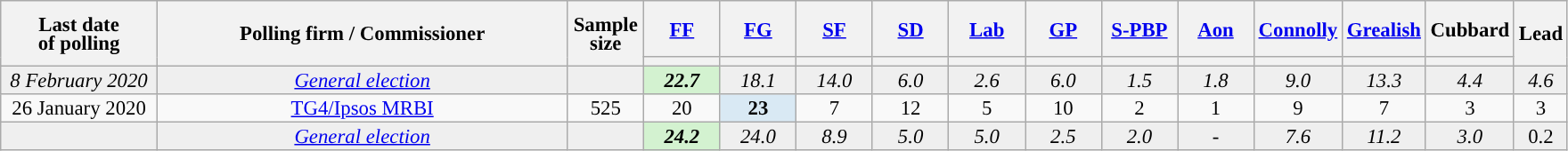<table class="wikitable sortable collapsible" style="text-align:center;font-size:95%;line-height:14px;">
<tr style="height:42px;">
<th style="width:110px;" rowspan="2">Last date<br>of polling</th>
<th style="width:300px;" rowspan="2">Polling firm / Commissioner</th>
<th class="unsortable" style="width:50px;" rowspan="2">Sample<br>size</th>
<th class="unsortable" style="width:50px;"><a href='#'>FF</a></th>
<th class="unsortable" style="width:50px;"><a href='#'>FG</a></th>
<th class="unsortable" style="width:50px;"><a href='#'>SF</a></th>
<th class="unsortable" style="width:50px;"><a href='#'>SD</a></th>
<th class="unsortable" style="width:50px;"><a href='#'>Lab</a></th>
<th class="unsortable" style="width:50px;"><a href='#'>GP</a></th>
<th class="unsortable" style="width:50px;"><a href='#'>S-PBP</a></th>
<th class="unsortable" style="width:50px;"><a href='#'>Aon</a></th>
<th class="unsortable" style="width:50px;"><a href='#'>Connolly</a></th>
<th class="unsortable" style="width:50px;"><a href='#'>Grealish</a></th>
<th class="unsortable" style="width:50px;">Cubbard</th>
<th class="unsortable" style="width:20px;" rowspan="2">Lead</th>
</tr>
<tr>
<th style="color:inherit;background:"></th>
<th style="color:inherit;background:"></th>
<th style="color:inherit;background:"></th>
<th style="color:inherit;background:"></th>
<th style="color:inherit;background:"></th>
<th style="color:inherit;background:"></th>
<th style="color:inherit;background:"></th>
<th style="color:inherit;background:"></th>
<th style="color:inherit;background:"></th>
<th style="color:inherit;background:"></th>
<th style="color:inherit;background:"></th>
</tr>
<tr style="background:#EFEFEF;">
<td><em>8 February 2020</em></td>
<td><em><a href='#'>General election</a></em></td>
<td></td>
<td style="background:#D3F2D0"><strong><em>22.7</em></strong></td>
<td><em>18.1</em></td>
<td><em>14.0</em></td>
<td><em>6.0</em></td>
<td><em>2.6</em></td>
<td><em>6.0</em></td>
<td><em>1.5</em></td>
<td><em>1.8</em></td>
<td><em>9.0</em></td>
<td><em>13.3</em></td>
<td><em>4.4</em></td>
<td style="background:"><em>4.6</em></td>
</tr>
<tr>
<td>26 January 2020</td>
<td><a href='#'>TG4/Ipsos MRBI</a></td>
<td>525</td>
<td>20</td>
<td style="background:#D9E9F4"><strong>23</strong></td>
<td>7</td>
<td>12</td>
<td>5</td>
<td>10</td>
<td>2</td>
<td>1</td>
<td>9</td>
<td>7</td>
<td>3</td>
<td style="background:">3</td>
</tr>
<tr style="background:#EFEFEF;" class=sortbottom>
<td><em></em></td>
<td><em><a href='#'>General election</a></em></td>
<td></td>
<td style="background:#D3F2D0"><strong><em>24.2</em></strong></td>
<td><em>24.0</em></td>
<td><em>8.9</em></td>
<td><em>5.0</em></td>
<td><em>5.0</em></td>
<td><em>2.5</em></td>
<td><em>2.0</em></td>
<td>-</td>
<td><em>7.6</em></td>
<td><em>11.2</em></td>
<td><em>3.0</em></td>
<td style="background:">0.2</td>
</tr>
</table>
